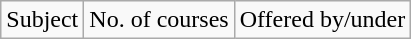<table class="wikitable">
<tr>
<td>Subject</td>
<td>No. of courses</td>
<td>Offered by/under</td>
</tr>
</table>
